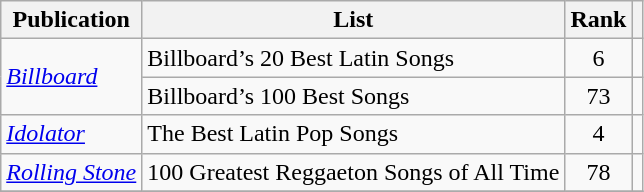<table class="sortable wikitable">
<tr>
<th>Publication</th>
<th>List</th>
<th>Rank</th>
<th class="unsortable"></th>
</tr>
<tr>
<td rowspan="2"><em><a href='#'>Billboard</a></em></td>
<td>Billboard’s 20 Best Latin Songs</td>
<td style="text-align:center">6</td>
<td style="text-align:center;"></td>
</tr>
<tr>
<td>Billboard’s 100 Best Songs</td>
<td style="text-align:center">73</td>
<td style="text-align:center;"></td>
</tr>
<tr>
<td><em><a href='#'>Idolator</a></em></td>
<td>The Best Latin Pop Songs</td>
<td style="text-align:center">4</td>
<td style="text-align:center;"></td>
</tr>
<tr>
<td><em><a href='#'>Rolling Stone</a></em></td>
<td>100 Greatest Reggaeton Songs of All Time</td>
<td style="text-align:center">78</td>
<td style="text-align:center;"></td>
</tr>
<tr>
</tr>
</table>
